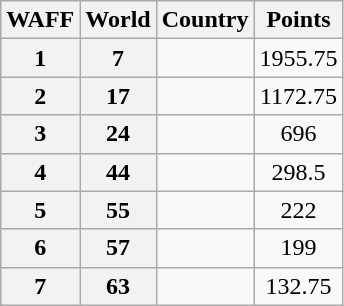<table class="wikitable" style="text-align: center;">
<tr>
<th>WAFF</th>
<th>World</th>
<th>Country</th>
<th>Points</th>
</tr>
<tr>
<th>1</th>
<th>7</th>
<td align=left></td>
<td>1955.75</td>
</tr>
<tr>
<th>2</th>
<th>17</th>
<td align=left></td>
<td>1172.75</td>
</tr>
<tr>
<th>3</th>
<th>24</th>
<td align=left></td>
<td>696</td>
</tr>
<tr>
<th>4</th>
<th>44</th>
<td align=left></td>
<td>298.5</td>
</tr>
<tr>
<th>5</th>
<th>55</th>
<td align=left></td>
<td>222</td>
</tr>
<tr>
<th>6</th>
<th>57</th>
<td align=left></td>
<td>199</td>
</tr>
<tr>
<th>7</th>
<th>63</th>
<td align=left></td>
<td>132.75</td>
</tr>
</table>
